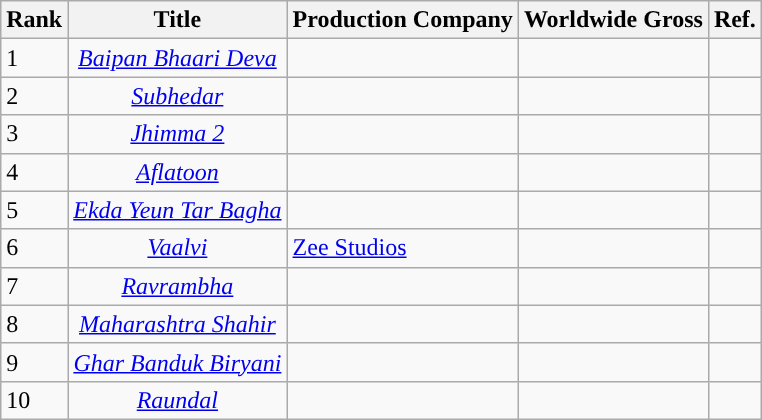<table class="wikitable sortable" style="margin:auto; margin:auto;">
<tr>
<th>Rank</th>
<th>Title</th>
<th>Production Company</th>
<th>Worldwide Gross</th>
<th>Ref.</th>
</tr>
<tr>
<td>1</td>
<td style="text-align:center"><em><a href='#'>Baipan Bhaari Deva</a></em></td>
<td></td>
<td></td>
<td></td>
</tr>
<tr>
<td>2</td>
<td style="text-align:center"><em><a href='#'>Subhedar</a></em></td>
<td></td>
<td></td>
<td></td>
</tr>
<tr>
<td>3</td>
<td style="text-align:center"><em><a href='#'>Jhimma 2</a></em></td>
<td></td>
<td></td>
<td></td>
</tr>
<tr>
<td>4</td>
<td style="text-align:center"><em><a href='#'>Aflatoon</a></em></td>
<td></td>
<td></td>
<td></td>
</tr>
<tr>
<td>5</td>
<td style="text-align:center"><em><a href='#'>Ekda Yeun Tar Bagha</a></em></td>
<td></td>
<td></td>
<td></td>
</tr>
<tr>
<td>6</td>
<td style="text-align:center"><em><a href='#'>Vaalvi</a></em></td>
<td><a href='#'>Zee Studios</a></td>
<td></td>
<td></td>
</tr>
<tr>
<td>7</td>
<td style="text-align:center"><em><a href='#'>Ravrambha</a></em></td>
<td></td>
<td></td>
<td></td>
</tr>
<tr>
<td>8</td>
<td style="text-align:center"><em><a href='#'>Maharashtra Shahir</a></em></td>
<td></td>
<td></td>
<td></td>
</tr>
<tr>
<td>9</td>
<td style="text-align:center"><em><a href='#'>Ghar Banduk Biryani</a></em></td>
<td></td>
<td></td>
<td></td>
</tr>
<tr>
<td>10</td>
<td style="text-align:center"><em><a href='#'>Raundal</a></em></td>
<td></td>
<td></td>
<td></td>
</tr>
</table>
